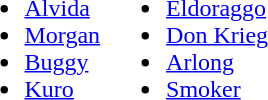<table>
<tr>
<td><br><ul><li><a href='#'>Alvida</a></li><li><a href='#'>Morgan</a></li><li><a href='#'>Buggy</a></li><li><a href='#'>Kuro</a></li></ul></td>
<td><br><ul><li><a href='#'>Eldoraggo</a></li><li><a href='#'>Don Krieg</a></li><li><a href='#'>Arlong</a></li><li><a href='#'>Smoker</a></li></ul></td>
</tr>
</table>
